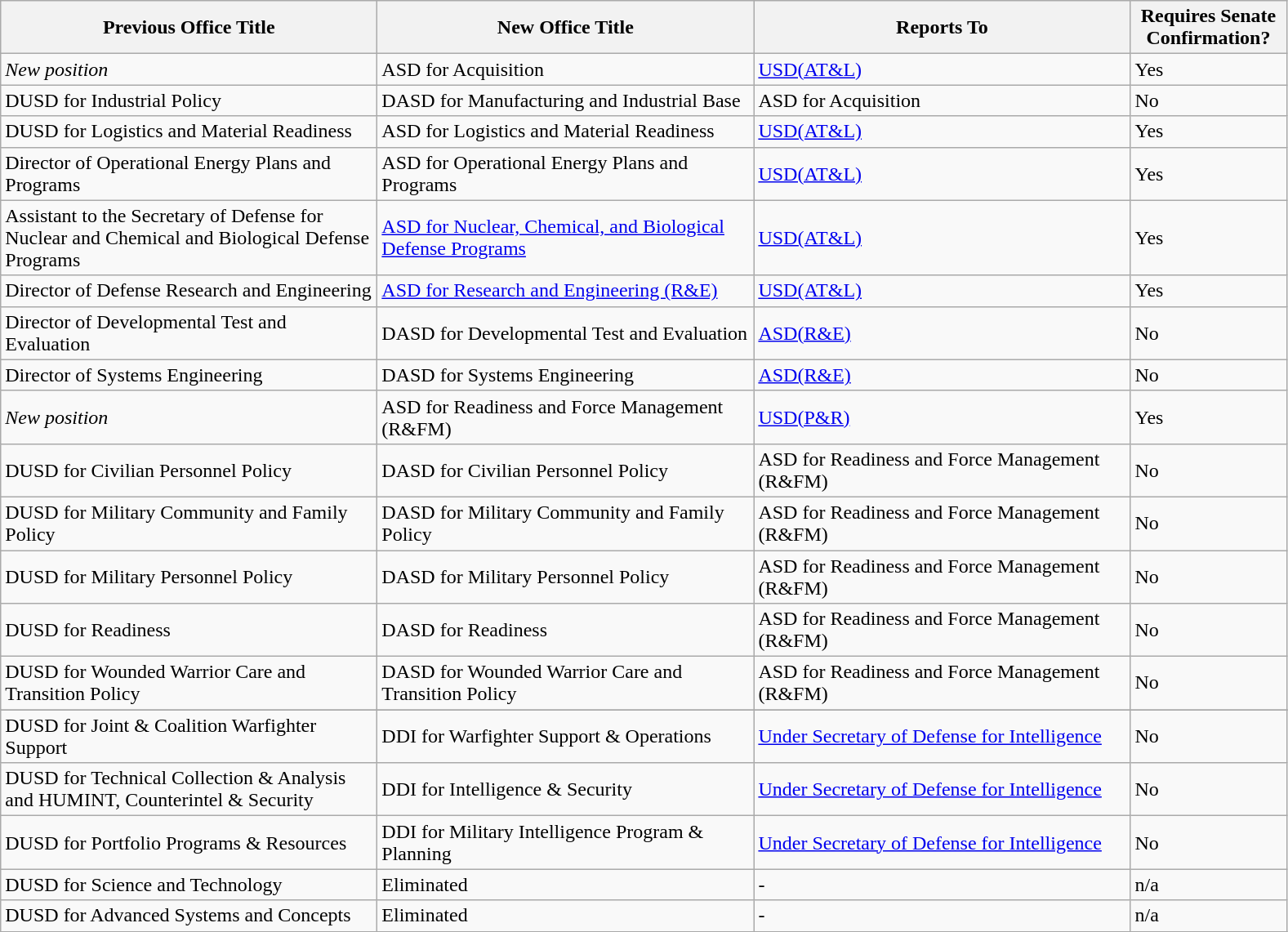<table class="wikitable">
<tr>
<th scope="col" width="300">Previous Office Title</th>
<th scope="col" width="300">New Office Title</th>
<th scope="col" width="300">Reports To</th>
<th scope="col" width="120">Requires Senate Confirmation?</th>
</tr>
<tr>
<td><em>New position</em></td>
<td>ASD for Acquisition</td>
<td><a href='#'>USD(AT&L)</a></td>
<td>Yes</td>
</tr>
<tr>
<td>DUSD for Industrial Policy</td>
<td>DASD for Manufacturing and Industrial Base</td>
<td>ASD for Acquisition</td>
<td>No</td>
</tr>
<tr>
<td>DUSD for Logistics and Material Readiness</td>
<td>ASD for Logistics and Material Readiness</td>
<td><a href='#'>USD(AT&L)</a></td>
<td>Yes</td>
</tr>
<tr>
<td>Director of Operational Energy Plans and Programs</td>
<td>ASD for Operational Energy Plans and Programs</td>
<td><a href='#'>USD(AT&L)</a></td>
<td>Yes</td>
</tr>
<tr>
<td>Assistant to the Secretary of Defense for Nuclear and Chemical and Biological Defense Programs</td>
<td><a href='#'>ASD for Nuclear, Chemical, and Biological Defense Programs</a></td>
<td><a href='#'>USD(AT&L)</a></td>
<td>Yes</td>
</tr>
<tr>
<td>Director of Defense Research and Engineering</td>
<td><a href='#'>ASD for Research and Engineering (R&E)</a></td>
<td><a href='#'>USD(AT&L)</a></td>
<td>Yes</td>
</tr>
<tr>
<td>Director of Developmental Test and Evaluation</td>
<td>DASD for Developmental Test and Evaluation</td>
<td><a href='#'>ASD(R&E)</a></td>
<td>No</td>
</tr>
<tr>
<td>Director of Systems Engineering</td>
<td>DASD for Systems Engineering</td>
<td><a href='#'>ASD(R&E)</a></td>
<td>No</td>
</tr>
<tr>
<td><em>New position</em></td>
<td>ASD for Readiness and Force Management (R&FM)</td>
<td><a href='#'>USD(P&R)</a></td>
<td>Yes</td>
</tr>
<tr>
<td>DUSD for Civilian Personnel Policy</td>
<td>DASD for Civilian Personnel Policy</td>
<td>ASD for Readiness and Force Management (R&FM)</td>
<td>No</td>
</tr>
<tr>
<td>DUSD for Military Community and Family Policy</td>
<td>DASD for Military Community and Family Policy</td>
<td>ASD for Readiness and Force Management (R&FM)</td>
<td>No</td>
</tr>
<tr>
<td>DUSD for Military Personnel Policy</td>
<td>DASD for Military Personnel Policy</td>
<td>ASD for Readiness and Force Management (R&FM)</td>
<td>No</td>
</tr>
<tr>
<td>DUSD for Readiness</td>
<td>DASD for Readiness</td>
<td>ASD for Readiness and Force Management (R&FM)</td>
<td>No</td>
</tr>
<tr>
<td>DUSD for Wounded Warrior Care and Transition Policy</td>
<td>DASD for Wounded Warrior Care and Transition Policy</td>
<td>ASD for Readiness and Force Management (R&FM)</td>
<td>No</td>
</tr>
<tr>
</tr>
<tr DUSD for Plans and DUSD for Policy Integration || Chief of Staff || >
</tr>
<tr>
<td>DUSD for Joint & Coalition Warfighter Support</td>
<td>DDI for Warfighter Support & Operations</td>
<td><a href='#'>Under Secretary of Defense for Intelligence</a></td>
<td>No</td>
</tr>
<tr>
<td>DUSD for Technical Collection & Analysis and HUMINT, Counterintel & Security</td>
<td>DDI for Intelligence & Security</td>
<td><a href='#'>Under Secretary of Defense for Intelligence</a></td>
<td>No</td>
</tr>
<tr>
<td>DUSD for Portfolio Programs & Resources</td>
<td>DDI for Military Intelligence Program & Planning</td>
<td><a href='#'>Under Secretary of Defense for Intelligence</a></td>
<td>No</td>
</tr>
<tr>
<td>DUSD for Science and Technology</td>
<td>Eliminated</td>
<td>-</td>
<td>n/a</td>
</tr>
<tr>
<td>DUSD for Advanced Systems and Concepts</td>
<td>Eliminated</td>
<td>-</td>
<td>n/a</td>
</tr>
<tr>
</tr>
</table>
